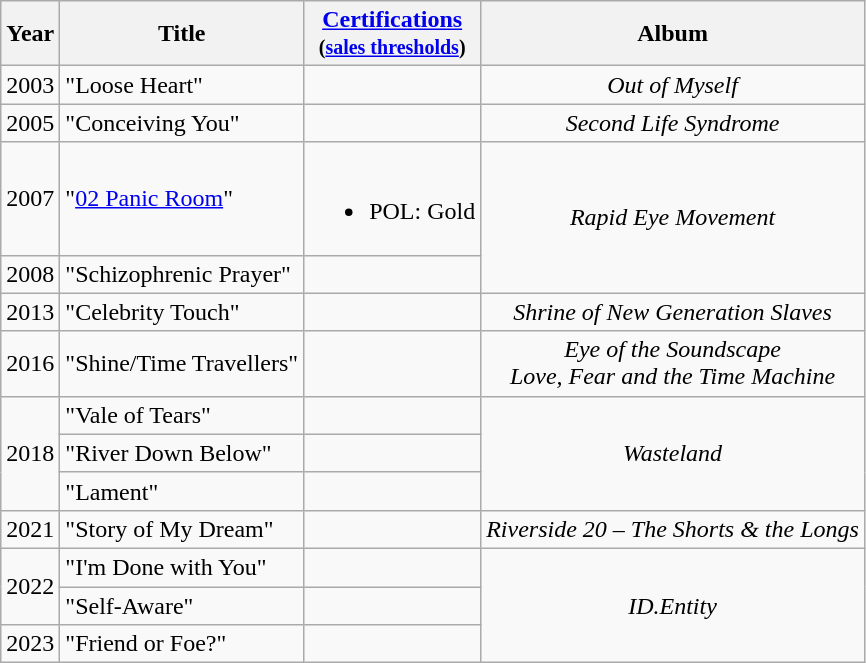<table class="wikitable" style="text-align:center;">
<tr>
<th>Year</th>
<th>Title</th>
<th><a href='#'>Certifications</a><br><small>(<a href='#'>sales thresholds</a>)</small></th>
<th>Album</th>
</tr>
<tr>
<td>2003</td>
<td align="left">"Loose Heart"</td>
<td></td>
<td><em>Out of Myself</em></td>
</tr>
<tr>
<td>2005</td>
<td align="left">"Conceiving You"</td>
<td></td>
<td><em>Second Life Syndrome</em></td>
</tr>
<tr>
<td>2007</td>
<td align="left">"<a href='#'>02 Panic Room</a>"</td>
<td><br><ul><li>POL: Gold</li></ul></td>
<td rowspan="2"><em>Rapid Eye Movement</em></td>
</tr>
<tr>
<td>2008</td>
<td align="left">"Schizophrenic Prayer"</td>
<td></td>
</tr>
<tr>
<td>2013</td>
<td align="left">"Celebrity Touch"</td>
<td></td>
<td><em>Shrine of New Generation Slaves</em></td>
</tr>
<tr>
<td>2016</td>
<td align="left">"Shine/Time Travellers"</td>
<td></td>
<td><em>Eye of the Soundscape</em><br><em>Love, Fear and the Time Machine</em></td>
</tr>
<tr>
<td rowspan="3">2018</td>
<td align="left">"Vale of Tears"</td>
<td></td>
<td rowspan="3"><em>Wasteland</em></td>
</tr>
<tr>
<td align="left">"River Down Below"</td>
<td></td>
</tr>
<tr>
<td align="left">"Lament"</td>
<td></td>
</tr>
<tr>
<td>2021</td>
<td align="left">"Story of My Dream"</td>
<td></td>
<td><em>Riverside 20 – The Shorts & the Longs</em></td>
</tr>
<tr>
<td rowspan="2">2022</td>
<td align="left">"I'm Done with You"</td>
<td></td>
<td rowspan="3"><em>ID.Entity</em></td>
</tr>
<tr>
<td align="left">"Self-Aware"</td>
<td></td>
</tr>
<tr>
<td>2023</td>
<td align="left">"Friend or Foe?"</td>
<td></td>
</tr>
</table>
